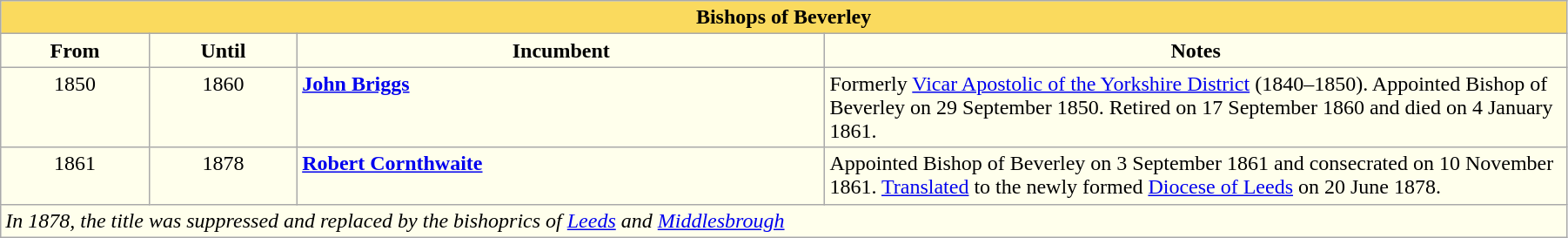<table class="wikitable" style="width:95%; border:1">
<tr>
<th style="background-color:#FADA5E" colspan="4">Bishops of Beverley</th>
</tr>
<tr align=center>
<th style="background-color:#ffffec" width="9%">From</th>
<th style="background-color:#ffffec" width="9%">Until</th>
<th style="background-color:#ffffec" width="32%">Incumbent</th>
<th style="background-color:#ffffec" width="45%">Notes</th>
</tr>
<tr valign=top bgcolor="#ffffec">
<td align="center">1850</td>
<td align="center">1860</td>
<td><strong><a href='#'>John Briggs</a></strong></td>
<td>Formerly <a href='#'>Vicar Apostolic of the Yorkshire District</a> (1840–1850). Appointed Bishop of Beverley on 29 September 1850. Retired on 17 September 1860 and died on 4 January 1861.</td>
</tr>
<tr valign=top bgcolor="#ffffec">
<td align="center">1861</td>
<td align="center">1878</td>
<td><strong><a href='#'>Robert Cornthwaite</a></strong></td>
<td>Appointed Bishop of Beverley on 3 September 1861 and consecrated on 10 November 1861. <a href='#'>Translated</a> to the newly formed <a href='#'>Diocese of Leeds</a> on 20 June 1878.</td>
</tr>
<tr valign=top bgcolor="#ffffec">
<td colspan="4"><em>In 1878, the title was suppressed and replaced by the bishoprics of <a href='#'>Leeds</a> and <a href='#'>Middlesbrough</a></em></td>
</tr>
</table>
